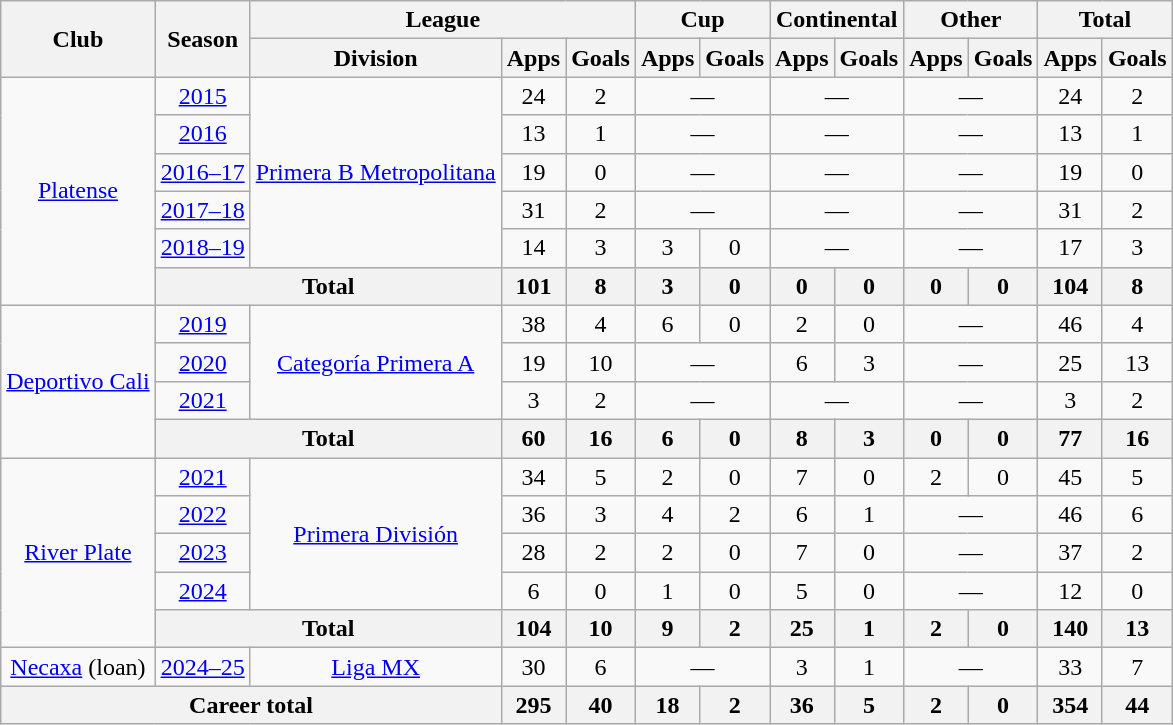<table class="wikitable", style="text-align:center">
<tr>
<th rowspan="2">Club</th>
<th rowspan="2">Season</th>
<th colspan="3">League</th>
<th colspan="2">Cup</th>
<th colspan="2">Continental</th>
<th colspan="2">Other</th>
<th colspan="2">Total</th>
</tr>
<tr>
<th>Division</th>
<th>Apps</th>
<th>Goals</th>
<th>Apps</th>
<th>Goals</th>
<th>Apps</th>
<th>Goals</th>
<th>Apps</th>
<th>Goals</th>
<th>Apps</th>
<th>Goals</th>
</tr>
<tr>
<td rowspan="6"><a href='#'>Platense</a></td>
<td><a href='#'>2015</a></td>
<td rowspan="5"><a href='#'>Primera B Metropolitana</a></td>
<td>24</td>
<td>2</td>
<td colspan="2">—</td>
<td colspan="2">—</td>
<td colspan="2">—</td>
<td>24</td>
<td>2</td>
</tr>
<tr>
<td><a href='#'>2016</a></td>
<td>13</td>
<td>1</td>
<td colspan="2">—</td>
<td colspan="2">—</td>
<td colspan="2">—</td>
<td>13</td>
<td>1</td>
</tr>
<tr>
<td><a href='#'>2016–17</a></td>
<td>19</td>
<td>0</td>
<td colspan="2">—</td>
<td colspan="2">—</td>
<td colspan="2">—</td>
<td>19</td>
<td>0</td>
</tr>
<tr>
<td><a href='#'>2017–18</a></td>
<td>31</td>
<td>2</td>
<td colspan="2">—</td>
<td colspan="2">—</td>
<td colspan="2">—</td>
<td>31</td>
<td>2</td>
</tr>
<tr>
<td><a href='#'>2018–19</a></td>
<td>14</td>
<td>3</td>
<td>3</td>
<td>0</td>
<td colspan="2">—</td>
<td colspan="2">—</td>
<td>17</td>
<td>3</td>
</tr>
<tr>
<th colspan="2">Total</th>
<th>101</th>
<th>8</th>
<th>3</th>
<th>0</th>
<th>0</th>
<th>0</th>
<th>0</th>
<th>0</th>
<th>104</th>
<th>8</th>
</tr>
<tr>
<td rowspan="4"><a href='#'>Deportivo Cali</a></td>
<td><a href='#'>2019</a></td>
<td rowspan="3"><a href='#'>Categoría Primera A</a></td>
<td>38</td>
<td>4</td>
<td>6</td>
<td>0</td>
<td>2</td>
<td>0</td>
<td colspan="2">—</td>
<td>46</td>
<td>4</td>
</tr>
<tr>
<td><a href='#'>2020</a></td>
<td>19</td>
<td>10</td>
<td colspan="2">—</td>
<td>6</td>
<td>3</td>
<td colspan="2">—</td>
<td>25</td>
<td>13</td>
</tr>
<tr>
<td><a href='#'>2021</a></td>
<td>3</td>
<td>2</td>
<td colspan="2">—</td>
<td colspan="2">—</td>
<td colspan="2">—</td>
<td>3</td>
<td>2</td>
</tr>
<tr>
<th colspan="2">Total</th>
<th>60</th>
<th>16</th>
<th>6</th>
<th>0</th>
<th>8</th>
<th>3</th>
<th>0</th>
<th>0</th>
<th>77</th>
<th>16</th>
</tr>
<tr>
<td rowspan="5"><a href='#'>River Plate</a></td>
<td><a href='#'>2021</a></td>
<td rowspan="4"><a href='#'>Primera División</a></td>
<td>34</td>
<td>5</td>
<td>2</td>
<td>0</td>
<td>7</td>
<td>0</td>
<td>2</td>
<td>0</td>
<td>45</td>
<td>5</td>
</tr>
<tr>
<td><a href='#'>2022</a></td>
<td>36</td>
<td>3</td>
<td>4</td>
<td>2</td>
<td>6</td>
<td>1</td>
<td colspan="2">—</td>
<td>46</td>
<td>6</td>
</tr>
<tr>
<td><a href='#'>2023</a></td>
<td>28</td>
<td>2</td>
<td>2</td>
<td>0</td>
<td>7</td>
<td>0</td>
<td colspan="2">—</td>
<td>37</td>
<td>2</td>
</tr>
<tr>
<td><a href='#'>2024</a></td>
<td>6</td>
<td>0</td>
<td>1</td>
<td>0</td>
<td>5</td>
<td>0</td>
<td colspan="2">—</td>
<td>12</td>
<td>0</td>
</tr>
<tr>
<th colspan="2">Total</th>
<th>104</th>
<th>10</th>
<th>9</th>
<th>2</th>
<th>25</th>
<th>1</th>
<th>2</th>
<th>0</th>
<th>140</th>
<th>13</th>
</tr>
<tr>
<td><a href='#'>Necaxa</a> (loan)</td>
<td><a href='#'>2024–25</a></td>
<td><a href='#'>Liga MX</a></td>
<td>30</td>
<td>6</td>
<td colspan="2">—</td>
<td>3</td>
<td>1</td>
<td colspan="2">—</td>
<td>33</td>
<td>7</td>
</tr>
<tr>
<th colspan="3">Career total</th>
<th>295</th>
<th>40</th>
<th>18</th>
<th>2</th>
<th>36</th>
<th>5</th>
<th>2</th>
<th>0</th>
<th>354</th>
<th>44</th>
</tr>
</table>
